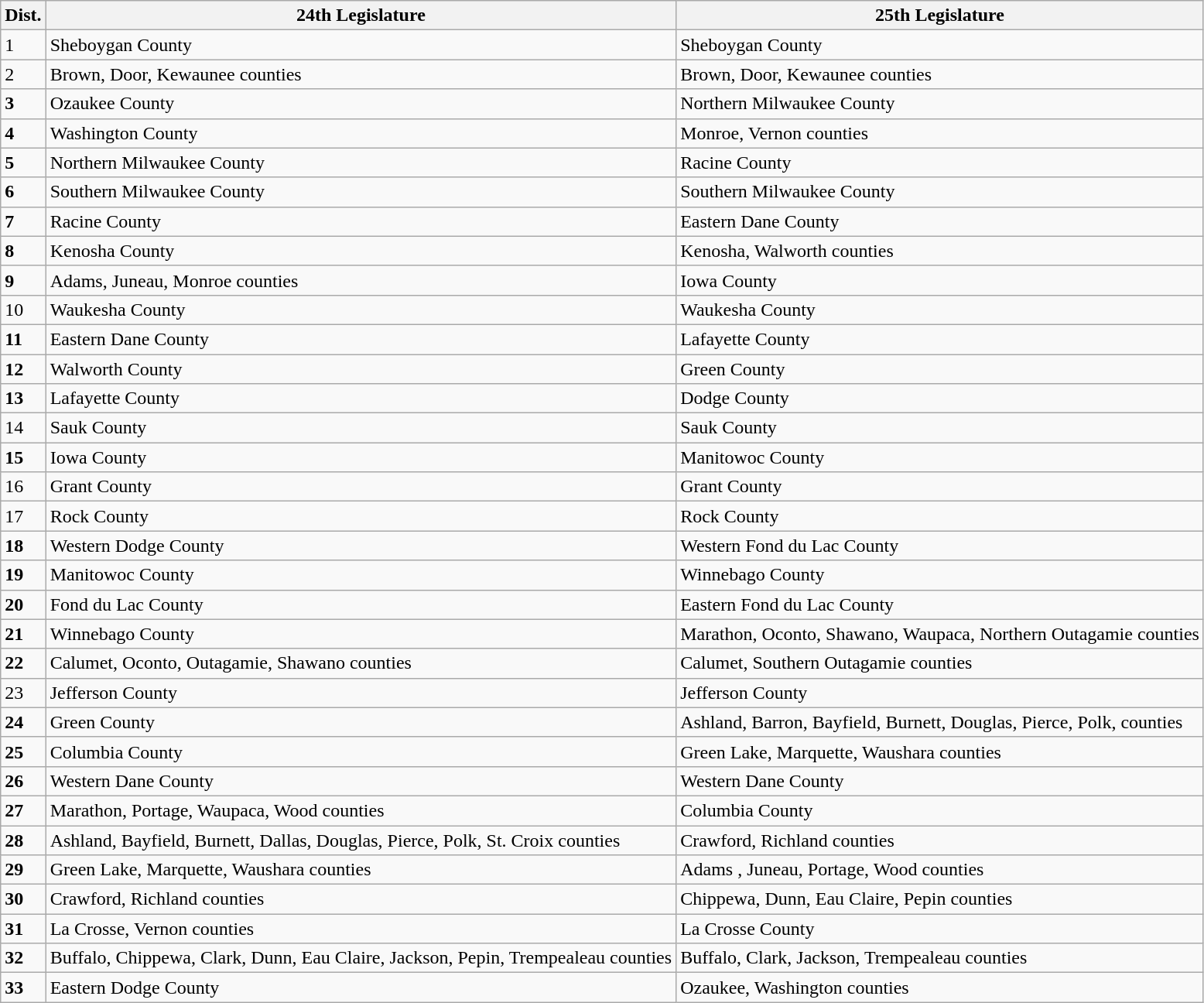<table class="wikitable">
<tr>
<th>Dist.</th>
<th>24th Legislature</th>
<th>25th Legislature</th>
</tr>
<tr>
<td>1</td>
<td>Sheboygan County</td>
<td>Sheboygan County</td>
</tr>
<tr>
<td>2</td>
<td>Brown, Door, Kewaunee counties</td>
<td>Brown, Door, Kewaunee counties</td>
</tr>
<tr>
<td><strong>3</strong></td>
<td>Ozaukee County</td>
<td>Northern Milwaukee County</td>
</tr>
<tr>
<td><strong>4</strong></td>
<td>Washington County</td>
<td>Monroe, Vernon counties</td>
</tr>
<tr>
<td><strong>5</strong></td>
<td>Northern Milwaukee County</td>
<td>Racine County</td>
</tr>
<tr>
<td><strong>6</strong></td>
<td>Southern Milwaukee County</td>
<td>Southern Milwaukee County</td>
</tr>
<tr>
<td><strong>7</strong></td>
<td>Racine County</td>
<td>Eastern Dane County</td>
</tr>
<tr>
<td><strong>8</strong></td>
<td>Kenosha County</td>
<td>Kenosha, Walworth counties</td>
</tr>
<tr>
<td><strong>9</strong></td>
<td>Adams, Juneau, Monroe counties</td>
<td>Iowa County</td>
</tr>
<tr>
<td>10</td>
<td>Waukesha County</td>
<td>Waukesha County</td>
</tr>
<tr>
<td><strong>11</strong></td>
<td>Eastern Dane County</td>
<td>Lafayette County</td>
</tr>
<tr>
<td><strong>12</strong></td>
<td>Walworth County</td>
<td>Green County</td>
</tr>
<tr>
<td><strong>13</strong></td>
<td>Lafayette County</td>
<td>Dodge County</td>
</tr>
<tr>
<td>14</td>
<td>Sauk County</td>
<td>Sauk County</td>
</tr>
<tr>
<td><strong>15</strong></td>
<td>Iowa County</td>
<td>Manitowoc County</td>
</tr>
<tr>
<td>16</td>
<td>Grant County</td>
<td>Grant County</td>
</tr>
<tr>
<td>17</td>
<td>Rock County</td>
<td>Rock County</td>
</tr>
<tr>
<td><strong>18</strong></td>
<td>Western Dodge County</td>
<td>Western Fond du Lac County</td>
</tr>
<tr>
<td><strong>19</strong></td>
<td>Manitowoc County</td>
<td>Winnebago County</td>
</tr>
<tr>
<td><strong>20</strong></td>
<td>Fond du Lac County</td>
<td>Eastern Fond du Lac County</td>
</tr>
<tr>
<td><strong>21</strong></td>
<td>Winnebago County</td>
<td>Marathon, Oconto, Shawano, Waupaca, Northern Outagamie counties</td>
</tr>
<tr>
<td><strong>22</strong></td>
<td>Calumet, Oconto, Outagamie, Shawano counties</td>
<td>Calumet, Southern Outagamie counties</td>
</tr>
<tr>
<td>23</td>
<td>Jefferson County</td>
<td>Jefferson County</td>
</tr>
<tr>
<td><strong>24</strong></td>
<td>Green County</td>
<td>Ashland, Barron, Bayfield, Burnett, Douglas, Pierce, Polk,  counties</td>
</tr>
<tr>
<td><strong>25</strong></td>
<td>Columbia County</td>
<td>Green Lake, Marquette, Waushara counties</td>
</tr>
<tr>
<td><strong>26</strong></td>
<td>Western Dane County</td>
<td>Western Dane County</td>
</tr>
<tr>
<td><strong>27</strong></td>
<td>Marathon, Portage, Waupaca, Wood counties</td>
<td>Columbia County</td>
</tr>
<tr>
<td><strong>28</strong></td>
<td>Ashland, Bayfield, Burnett, Dallas, Douglas, Pierce, Polk, St. Croix counties</td>
<td>Crawford, Richland counties</td>
</tr>
<tr>
<td><strong>29</strong></td>
<td>Green Lake, Marquette, Waushara counties</td>
<td>Adams , Juneau, Portage, Wood counties</td>
</tr>
<tr>
<td><strong>30</strong></td>
<td>Crawford, Richland counties</td>
<td>Chippewa, Dunn, Eau Claire, Pepin counties</td>
</tr>
<tr>
<td><strong>31</strong></td>
<td>La Crosse, Vernon counties</td>
<td>La Crosse County</td>
</tr>
<tr>
<td><strong>32</strong></td>
<td>Buffalo, Chippewa, Clark, Dunn, Eau Claire, Jackson, Pepin, Trempealeau counties</td>
<td>Buffalo, Clark, Jackson, Trempealeau counties</td>
</tr>
<tr>
<td><strong>33</strong></td>
<td>Eastern Dodge County</td>
<td>Ozaukee, Washington counties</td>
</tr>
</table>
